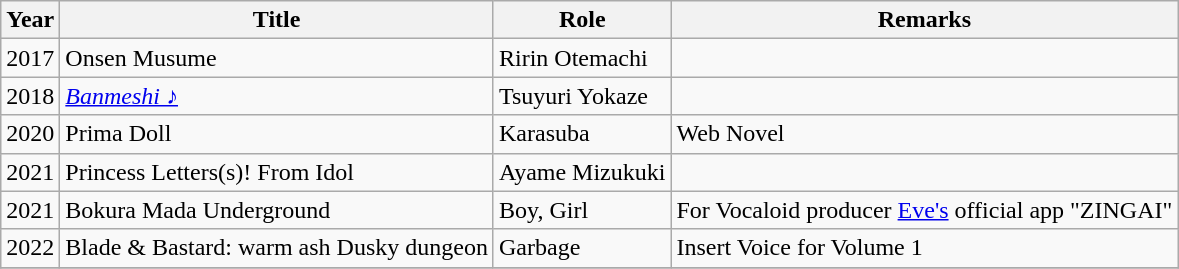<table class="wikitable">
<tr>
<th>Year</th>
<th>Title</th>
<th>Role</th>
<th>Remarks</th>
</tr>
<tr>
<td>2017</td>
<td>Onsen Musume</td>
<td>Ririn Otemachi</td>
<td></td>
</tr>
<tr>
<td>2018</td>
<td><em><a href='#'>Banmeshi ♪</a></em></td>
<td>Tsuyuri Yokaze</td>
<td></td>
</tr>
<tr>
<td>2020</td>
<td>Prima Doll</td>
<td>Karasuba</td>
<td>Web Novel</td>
</tr>
<tr>
<td>2021</td>
<td>Princess Letters(s)! From Idol</td>
<td>Ayame Mizukuki</td>
<td></td>
</tr>
<tr>
<td>2021</td>
<td>Bokura Mada Underground</td>
<td>Boy, Girl</td>
<td>For Vocaloid producer <a href='#'>Eve's</a> official app "ZINGAI"</td>
</tr>
<tr>
<td>2022</td>
<td>Blade & Bastard: warm ash Dusky dungeon</td>
<td>Garbage</td>
<td>Insert Voice for Volume 1</td>
</tr>
<tr>
</tr>
</table>
